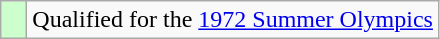<table class="wikitable">
<tr>
<td width=10px bgcolor="#ccffcc"></td>
<td>Qualified for the <a href='#'>1972 Summer Olympics</a></td>
</tr>
</table>
